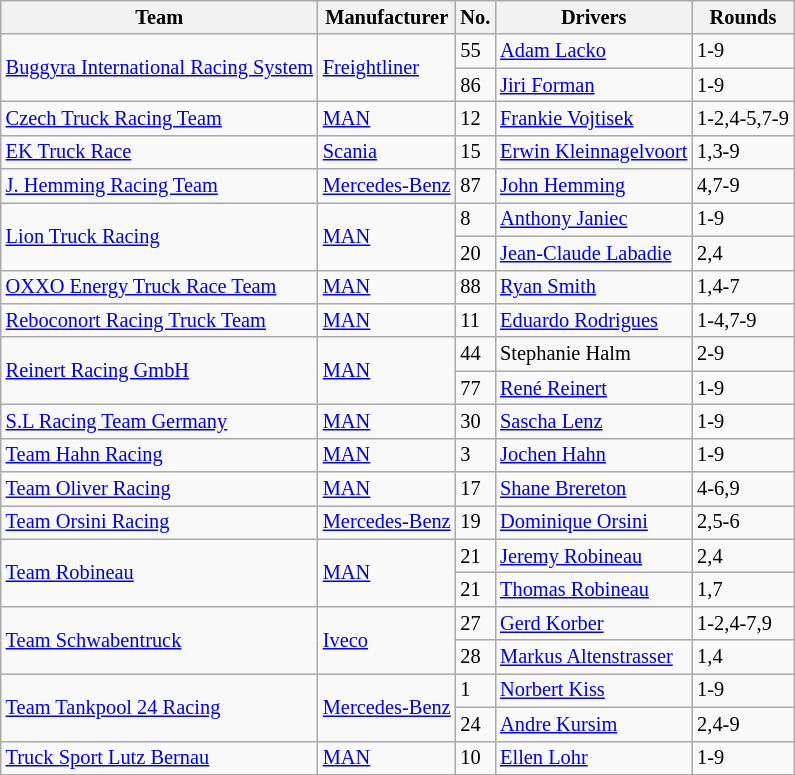<table class="wikitable" style="font-size: 85%">
<tr>
<th>Team</th>
<th>Manufacturer</th>
<th>No.</th>
<th>Drivers</th>
<th>Rounds</th>
</tr>
<tr>
<td rowspan=2> <a href='#'>Buggyra International Racing System</a></td>
<td rowspan=2><a href='#'>Freightliner</a></td>
<td>55</td>
<td> <a href='#'>Adam Lacko</a></td>
<td>1-9</td>
</tr>
<tr>
<td>86</td>
<td> <a href='#'>Jiri Forman</a></td>
<td>1-9</td>
</tr>
<tr>
<td> <a href='#'>Czech Truck Racing Team</a></td>
<td><a href='#'>MAN</a></td>
<td>12</td>
<td> <a href='#'>Frankie Vojtisek</a></td>
<td>1-2,4-5,7-9</td>
</tr>
<tr>
<td> <a href='#'>EK Truck Race</a></td>
<td><a href='#'>Scania</a></td>
<td>15</td>
<td> <a href='#'>Erwin Kleinnagelvoort</a></td>
<td>1,3-9</td>
</tr>
<tr>
<td> <a href='#'>J. Hemming Racing Team</a></td>
<td><a href='#'>Mercedes-Benz</a></td>
<td>87</td>
<td> <a href='#'>John Hemming</a></td>
<td>4,7-9</td>
</tr>
<tr>
<td rowspan=2> <a href='#'>Lion Truck Racing</a></td>
<td rowspan=2><a href='#'>MAN</a></td>
<td>8</td>
<td> <a href='#'>Anthony Janiec</a></td>
<td>1-9</td>
</tr>
<tr>
<td>20</td>
<td> <a href='#'>Jean-Claude Labadie</a></td>
<td>2,4</td>
</tr>
<tr>
<td> <a href='#'>OXXO Energy Truck Race Team</a></td>
<td><a href='#'>MAN</a></td>
<td>88</td>
<td> <a href='#'>Ryan Smith</a></td>
<td>1,4-7</td>
</tr>
<tr>
<td> <a href='#'>Reboconort Racing Truck Team</a></td>
<td><a href='#'>MAN</a></td>
<td>11</td>
<td> <a href='#'>Eduardo Rodrigues</a></td>
<td>1-4,7-9</td>
</tr>
<tr>
<td rowspan=2> <a href='#'>Reinert Racing GmbH </a></td>
<td rowspan=2><a href='#'>MAN</a></td>
<td>44</td>
<td> Stephanie Halm</td>
<td>2-9</td>
</tr>
<tr>
<td>77</td>
<td> <a href='#'>René Reinert</a></td>
<td>1-9</td>
</tr>
<tr>
<td> <a href='#'>S.L Racing Team Germany</a></td>
<td><a href='#'>MAN</a></td>
<td>30</td>
<td> <a href='#'>Sascha Lenz</a></td>
<td>1-9</td>
</tr>
<tr>
<td> <a href='#'>Team Hahn Racing </a></td>
<td><a href='#'>MAN</a></td>
<td>3</td>
<td> <a href='#'>Jochen Hahn</a></td>
<td>1-9</td>
</tr>
<tr>
<td> <a href='#'>Team Oliver Racing </a></td>
<td><a href='#'>MAN</a></td>
<td>17</td>
<td> <a href='#'>Shane Brereton</a></td>
<td>4-6,9</td>
</tr>
<tr>
<td> <a href='#'>Team Orsini Racing</a></td>
<td><a href='#'>Mercedes-Benz</a></td>
<td>19</td>
<td> <a href='#'>Dominique Orsini</a></td>
<td>2,5-6</td>
</tr>
<tr>
<td rowspan=2> <a href='#'>Team Robineau</a></td>
<td rowspan=2><a href='#'>MAN</a></td>
<td>21</td>
<td> <a href='#'>Jeremy Robineau</a></td>
<td>2,4</td>
</tr>
<tr>
<td>21</td>
<td> <a href='#'>Thomas Robineau</a></td>
<td>1,7</td>
</tr>
<tr>
<td rowspan=2> <a href='#'>Team Schwabentruck </a></td>
<td rowspan=2><a href='#'>Iveco</a></td>
<td>27</td>
<td> <a href='#'>Gerd Korber</a></td>
<td>1-2,4-7,9</td>
</tr>
<tr>
<td>28</td>
<td> <a href='#'>Markus Altenstrasser</a></td>
<td>1,4</td>
</tr>
<tr>
<td rowspan=2> <a href='#'>Team Tankpool 24 Racing</a></td>
<td rowspan=2><a href='#'>Mercedes-Benz</a></td>
<td>1</td>
<td> <a href='#'>Norbert Kiss</a></td>
<td>1-9</td>
</tr>
<tr>
<td>24</td>
<td> <a href='#'>Andre Kursim</a></td>
<td>2,4-9</td>
</tr>
<tr>
<td> <a href='#'>Truck Sport Lutz Bernau</a></td>
<td><a href='#'>MAN</a></td>
<td>10</td>
<td> <a href='#'>Ellen Lohr</a></td>
<td>1-9</td>
</tr>
</table>
